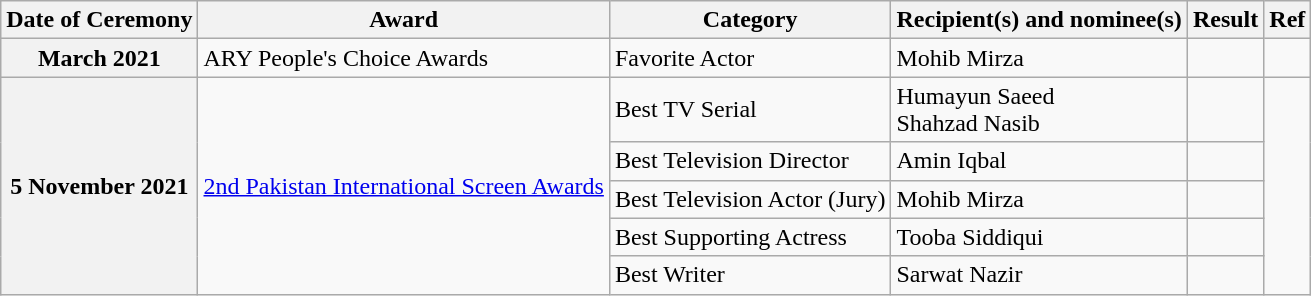<table class="wikitable sortable">
<tr>
<th>Date of Ceremony</th>
<th>Award</th>
<th>Category</th>
<th>Recipient(s) and nominee(s)</th>
<th>Result</th>
<th>Ref</th>
</tr>
<tr>
<th>March 2021</th>
<td>ARY People's Choice Awards</td>
<td>Favorite Actor</td>
<td>Mohib Mirza</td>
<td></td>
<td></td>
</tr>
<tr>
<th rowspan="5">5 November 2021</th>
<td rowspan="5"><a href='#'>2nd Pakistan International Screen Awards</a></td>
<td>Best TV Serial</td>
<td>Humayun Saeed <br> Shahzad Nasib</td>
<td></td>
<td rowspan="5"></td>
</tr>
<tr>
<td>Best Television Director</td>
<td>Amin Iqbal</td>
<td></td>
</tr>
<tr>
<td>Best Television Actor (Jury)</td>
<td>Mohib Mirza</td>
<td></td>
</tr>
<tr>
<td>Best Supporting Actress</td>
<td>Tooba Siddiqui</td>
<td></td>
</tr>
<tr>
<td>Best Writer</td>
<td>Sarwat Nazir</td>
<td></td>
</tr>
</table>
